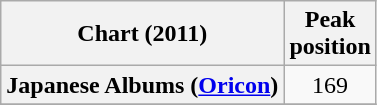<table class="wikitable plainrowheaders" style="text-align: center;">
<tr>
<th>Chart (2011)</th>
<th>Peak<br>position</th>
</tr>
<tr>
<th scope="row">Japanese Albums (<a href='#'>Oricon</a>)</th>
<td>169</td>
</tr>
<tr>
</tr>
</table>
